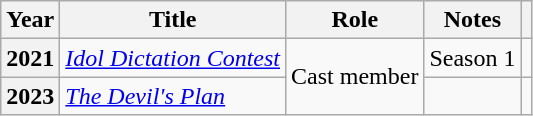<table class="wikitable plainrowheaders sortable">
<tr>
<th scope="col">Year</th>
<th scope="col">Title</th>
<th scope="col">Role</th>
<th scope="col">Notes</th>
<th scope="col" class="unsortable"></th>
</tr>
<tr>
<th scope="row">2021</th>
<td><em><a href='#'>Idol Dictation Contest</a></em></td>
<td rowspan="2">Cast member</td>
<td>Season 1</td>
<td style="text-align:center"></td>
</tr>
<tr>
<th scope="row">2023</th>
<td><em><a href='#'>The Devil's Plan</a></em></td>
<td></td>
<td style="text-align:center"></td>
</tr>
</table>
